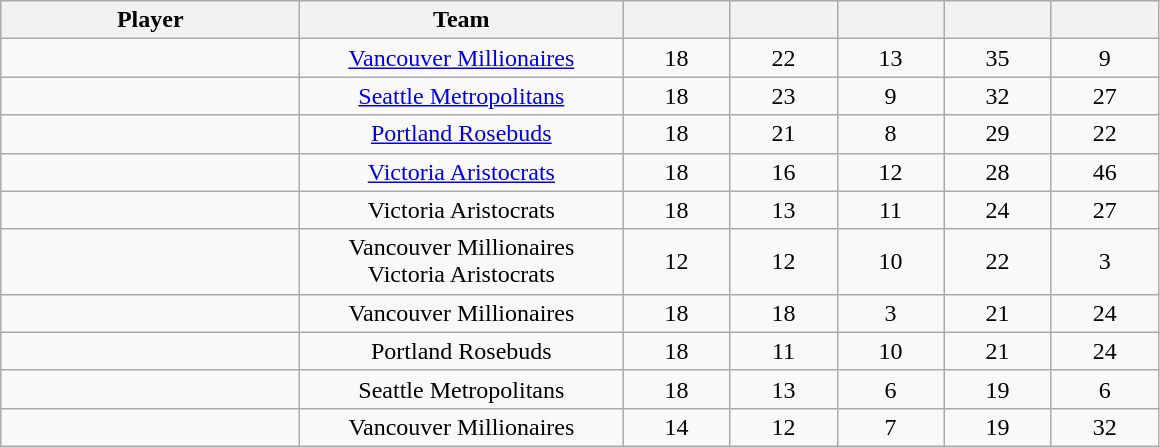<table class="wikitable sortable" style="text-align:center;">
<tr>
<th style="width: 12em;">Player</th>
<th style="width: 13em;">Team</th>
<th style="width: 4em;"></th>
<th style="width: 4em;"></th>
<th style="width: 4em;"></th>
<th style="width: 4em;"></th>
<th style="width: 4em;"></th>
</tr>
<tr>
<td align="left"></td>
<td><a href='#'>Vancouver Millionaires</a></td>
<td>18</td>
<td>22</td>
<td>13</td>
<td>35</td>
<td>9</td>
</tr>
<tr>
<td align="left"></td>
<td><a href='#'>Seattle Metropolitans</a></td>
<td>18</td>
<td>23</td>
<td>9</td>
<td>32</td>
<td>27</td>
</tr>
<tr>
<td align="left"></td>
<td><a href='#'>Portland Rosebuds</a></td>
<td>18</td>
<td>21</td>
<td>8</td>
<td>29</td>
<td>22</td>
</tr>
<tr>
<td align="left"></td>
<td><a href='#'>Victoria Aristocrats</a></td>
<td>18</td>
<td>16</td>
<td>12</td>
<td>28</td>
<td>46</td>
</tr>
<tr>
<td align="left"></td>
<td>Victoria Aristocrats</td>
<td>18</td>
<td>13</td>
<td>11</td>
<td>24</td>
<td>27</td>
</tr>
<tr>
<td align="left"></td>
<td>Vancouver Millionaires<br>Victoria Aristocrats</td>
<td>12</td>
<td>12</td>
<td>10</td>
<td>22</td>
<td>3</td>
</tr>
<tr>
<td align="left"></td>
<td>Vancouver Millionaires</td>
<td>18</td>
<td>18</td>
<td>3</td>
<td>21</td>
<td>24</td>
</tr>
<tr>
<td align="left"></td>
<td>Portland Rosebuds</td>
<td>18</td>
<td>11</td>
<td>10</td>
<td>21</td>
<td>24</td>
</tr>
<tr>
<td align="left"></td>
<td>Seattle Metropolitans</td>
<td>18</td>
<td>13</td>
<td>6</td>
<td>19</td>
<td>6</td>
</tr>
<tr>
<td align="left"></td>
<td>Vancouver Millionaires</td>
<td>14</td>
<td>12</td>
<td>7</td>
<td>19</td>
<td>32</td>
</tr>
</table>
